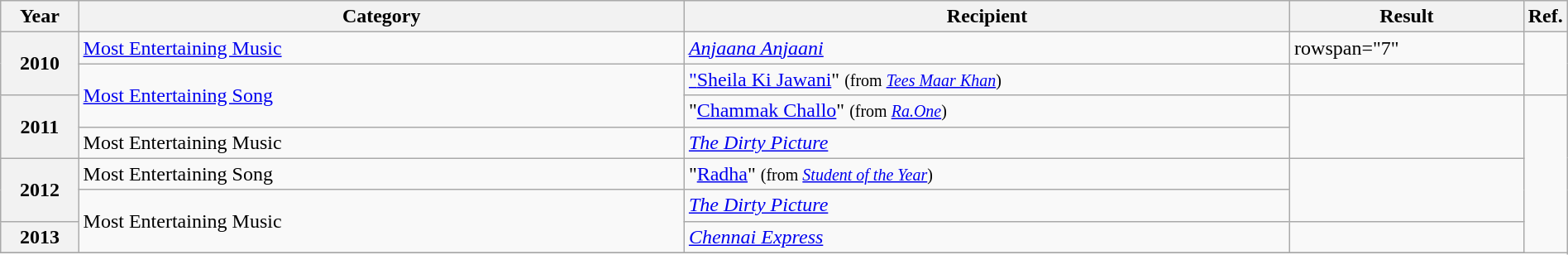<table class="wikitable plainrowheaders" width="100%" "textcolor:#000;">
<tr>
<th scope="col" width=5%><strong>Year</strong></th>
<th scope="col" width=39%><strong>Category</strong></th>
<th scope="col" width=39%><strong>Recipient</strong></th>
<th scope="col" width=15%><strong>Result</strong></th>
<th scope="col" width=2%><strong>Ref.</strong></th>
</tr>
<tr>
<th scope="row" rowspan="2">2010</th>
<td><a href='#'>Most Entertaining Music</a></td>
<td><em><a href='#'>Anjaana Anjaani</a></em></td>
<td>rowspan="7" </td>
<td rowspan="2"></td>
</tr>
<tr>
<td rowspan="2"><a href='#'>Most Entertaining Song</a></td>
<td><a href='#'>"</a><a href='#'>Sheila Ki Jawani</a>" <small>(from <a href='#'><em>Tees Maar Khan</em></a>)</small></td>
</tr>
<tr>
<th scope="row" rowspan="2">2011</th>
<td>"<a href='#'>Chammak Challo</a>" <small>(from <em><a href='#'>Ra.One</a></em>)</small></td>
<td rowspan="2"></td>
</tr>
<tr>
<td>Most Entertaining Music</td>
<td><em><a href='#'>The Dirty Picture</a></em></td>
</tr>
<tr>
<th scope="row" rowspan="2">2012</th>
<td>Most Entertaining Song</td>
<td>"<a href='#'>Radha</a>" <small>(from <em><a href='#'>Student of the Year</a></em>)</small></td>
<td rowspan="2"></td>
</tr>
<tr>
<td rowspan="2">Most Entertaining Music</td>
<td><em><a href='#'>The Dirty Picture</a></em></td>
</tr>
<tr>
<th scope="row">2013</th>
<td><em><a href='#'>Chennai Express</a></em></td>
<td></td>
</tr>
<tr>
</tr>
</table>
